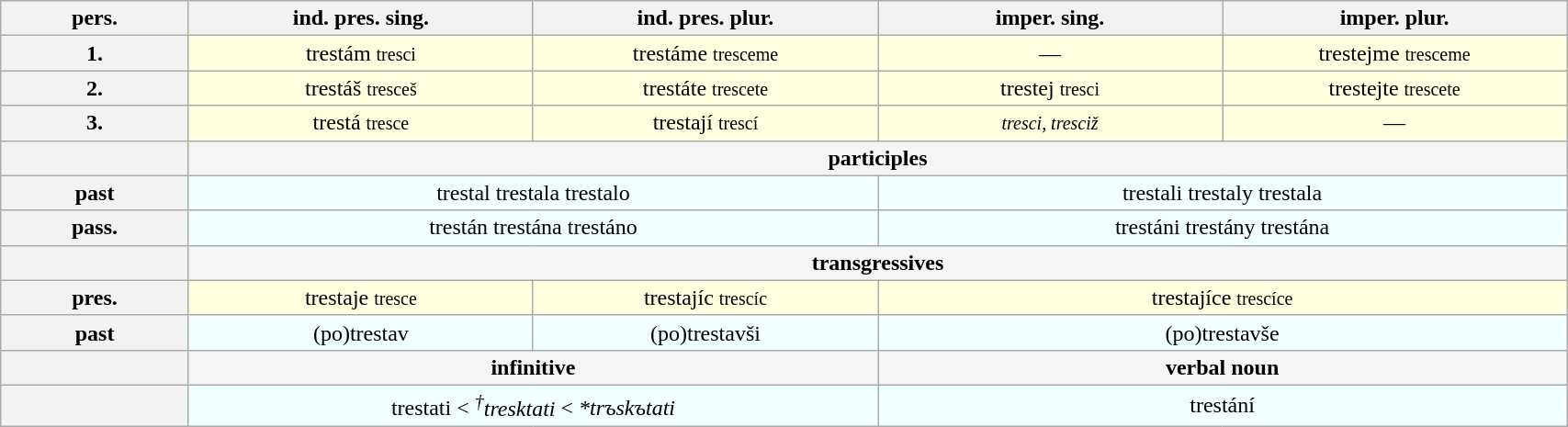<table class="wikitable" border="1" width=90% style="text-align:center; background:lightyellow">
<tr>
<th>pers.</th>
<th width=22%>ind. pres. sing.</th>
<th width=22%>ind. pres. plur.</th>
<th width=22%>imper. sing.</th>
<th width=22%>imper. plur.</th>
</tr>
<tr>
<th>1.</th>
<td>trestám <small>tresci</small></td>
<td>trestáme <small>tresceme</small></td>
<td>—</td>
<td>trestejme <small>tresceme</small></td>
</tr>
<tr>
<th>2.</th>
<td>trestáš <small>tresceš</small></td>
<td>trestáte <small>trescete</small></td>
<td>trestej <small>tresci</small></td>
<td>trestejte <small>trescete</small></td>
</tr>
<tr>
<th>3.</th>
<td>trestá <small>tresce</small></td>
<td>trestají <small>trescí</small></td>
<td><small><em>tresci, tresciž</em></small></td>
<td>—</td>
</tr>
<tr style="font-weight:bold; background:whitesmoke">
<th> </th>
<td colspan=4>participles</td>
</tr>
<tr style="background:azure">
<th>past</th>
<td colspan=2>trestal trestala trestalo</td>
<td colspan=2>trestali trestaly trestala</td>
</tr>
<tr style="background:azure">
<th>pass.</th>
<td colspan=2>trestán trestána trestáno</td>
<td colspan=2>trestáni trestány trestána</td>
</tr>
<tr style="font-weight:bold; background:whitesmoke">
<th> </th>
<td colspan=4>transgressives</td>
</tr>
<tr>
<th>pres.</th>
<td>trestaje <small>tresce</small></td>
<td>trestajíc <small>trescíc</small></td>
<td colspan=2>trestajíce <small>trescíce</small></td>
</tr>
<tr style="background:azure">
<th>past</th>
<td>(po)trestav</td>
<td>(po)trestavši</td>
<td colspan=2>(po)trestavše</td>
</tr>
<tr style="font-weight:bold; background:whitesmoke">
<th> </th>
<td colspan=2>infinitive</td>
<td colspan=2>verbal noun</td>
</tr>
<tr style="background:azure">
<th> </th>
<td colspan=2>trestati < <em><sup>†</sup>tresktati</em> < <em>*trъskъtati</em></td>
<td colspan=2>trestání</td>
</tr>
</table>
